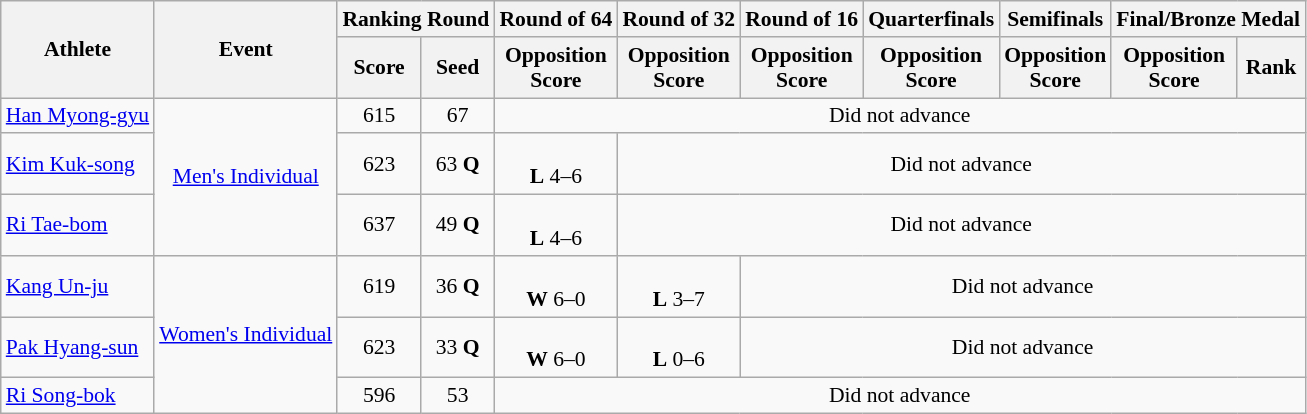<table class="wikitable" style="text-align:center; font-size:90%">
<tr>
<th rowspan="2">Athlete</th>
<th rowspan="2">Event</th>
<th colspan="2">Ranking Round</th>
<th>Round of 64</th>
<th>Round of 32</th>
<th>Round of 16</th>
<th>Quarterfinals</th>
<th>Semifinals</th>
<th colspan="2">Final/Bronze Medal</th>
</tr>
<tr>
<th>Score</th>
<th>Seed</th>
<th>Opposition<br>Score</th>
<th>Opposition<br>Score</th>
<th>Opposition<br>Score</th>
<th>Opposition<br>Score</th>
<th>Opposition<br>Score</th>
<th>Opposition<br>Score</th>
<th>Rank</th>
</tr>
<tr>
<td align="left"><a href='#'>Han Myong-gyu</a></td>
<td rowspan="3"><a href='#'>Men's Individual</a></td>
<td>615</td>
<td>67</td>
<td colspan="7">Did not advance</td>
</tr>
<tr>
<td align="left"><a href='#'>Kim Kuk-song</a></td>
<td>623</td>
<td>63 <strong>Q</strong></td>
<td><br><strong>L</strong> 4–6</td>
<td colspan="6">Did not advance</td>
</tr>
<tr>
<td align="left"><a href='#'>Ri Tae-bom</a></td>
<td>637</td>
<td>49 <strong>Q</strong></td>
<td><br><strong>L</strong> 4–6</td>
<td colspan="6">Did not advance</td>
</tr>
<tr>
<td align="left"><a href='#'>Kang Un-ju</a></td>
<td rowspan="3"><a href='#'>Women's Individual</a></td>
<td>619</td>
<td>36 <strong>Q</strong></td>
<td><br><strong>W</strong> 6–0</td>
<td><br><strong>L</strong> 3–7</td>
<td colspan="5">Did not advance</td>
</tr>
<tr>
<td align="left"><a href='#'>Pak Hyang-sun</a></td>
<td>623</td>
<td>33 <strong>Q</strong></td>
<td><br><strong>W</strong> 6–0</td>
<td><br><strong>L</strong> 0–6</td>
<td colspan="5">Did not advance</td>
</tr>
<tr>
<td align="left"><a href='#'>Ri Song-bok</a></td>
<td>596</td>
<td>53</td>
<td colspan="7">Did not advance</td>
</tr>
</table>
